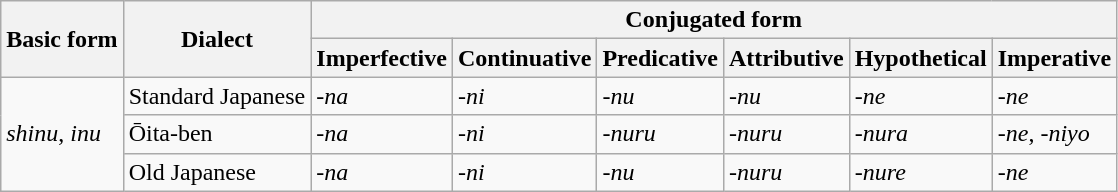<table - class="wikitable">
<tr>
<th rowspan=2>Basic form</th>
<th rowspan=2>Dialect</th>
<th colspan=6>Conjugated form</th>
</tr>
<tr>
<th>Imperfective</th>
<th>Continuative</th>
<th>Predicative</th>
<th>Attributive</th>
<th>Hypothetical</th>
<th>Imperative</th>
</tr>
<tr>
<td rowspan=3><em>shinu</em>, <em>inu</em></td>
<td>Standard Japanese</td>
<td><em>-na</em></td>
<td><em>-ni</em></td>
<td><em>-nu</em></td>
<td><em>-nu</em></td>
<td><em>-ne</em></td>
<td><em>-ne</em></td>
</tr>
<tr>
<td>Ōita-ben</td>
<td><em>-na</em></td>
<td><em>-ni</em></td>
<td><em>-nuru</em></td>
<td><em>-nuru</em></td>
<td><em>-nura</em></td>
<td><em>-ne</em>, <em>-niyo</em></td>
</tr>
<tr>
<td>Old Japanese</td>
<td><em>-na</em></td>
<td><em>-ni</em></td>
<td><em>-nu</em></td>
<td><em>-nuru</em></td>
<td><em>-nure</em></td>
<td><em>-ne</em></td>
</tr>
</table>
